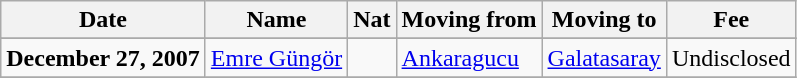<table class="wikitable">
<tr>
<th>Date</th>
<th>Name</th>
<th>Nat</th>
<th>Moving from</th>
<th>Moving to</th>
<th>Fee</th>
</tr>
<tr>
</tr>
<tr>
<td><strong>December 27, 2007</strong></td>
<td><a href='#'>Emre Güngör</a></td>
<td></td>
<td><a href='#'>Ankaragucu</a></td>
<td><a href='#'>Galatasaray</a></td>
<td>Undisclosed</td>
</tr>
<tr>
</tr>
</table>
